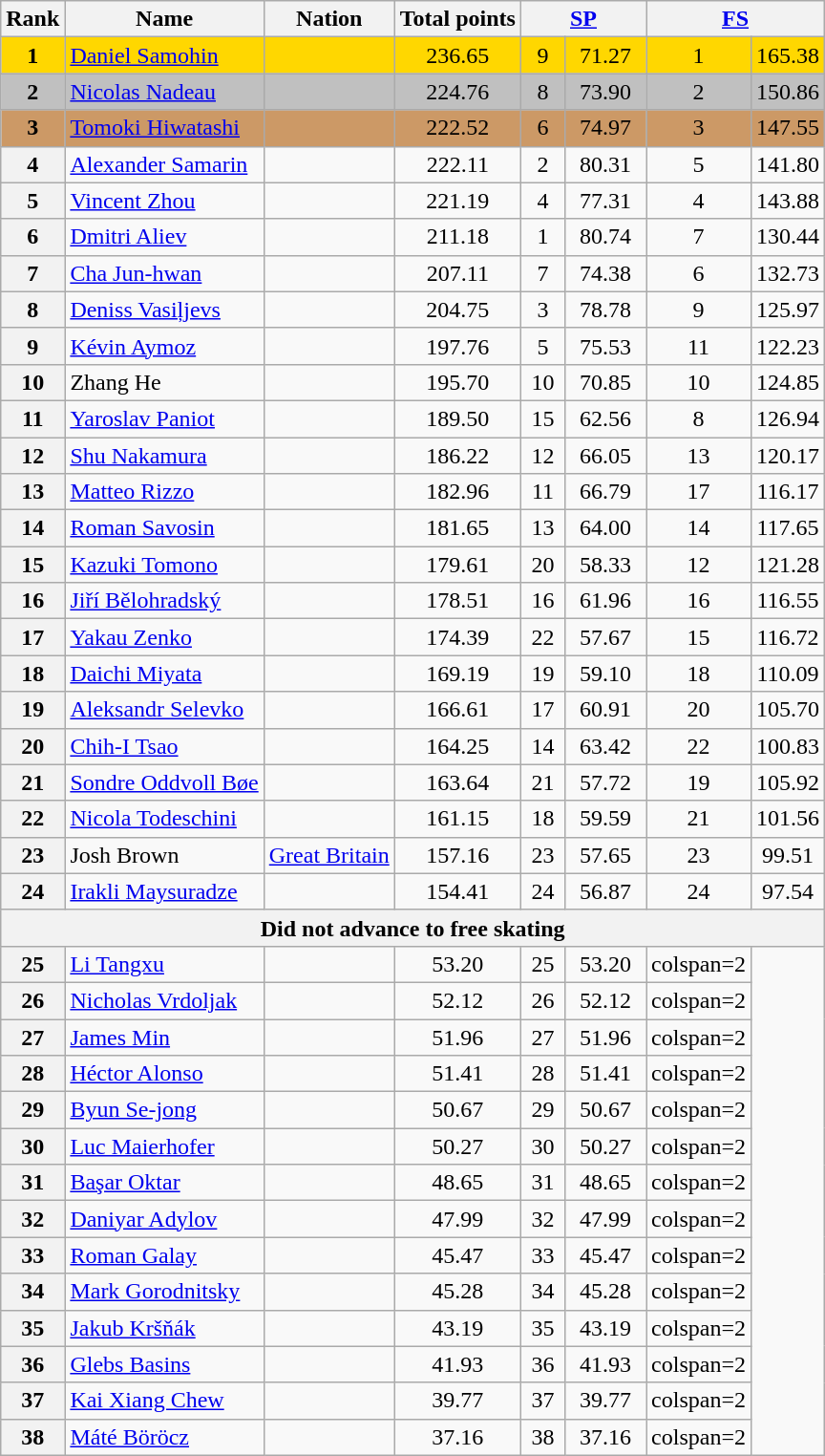<table class="wikitable sortable">
<tr>
<th>Rank</th>
<th>Name</th>
<th>Nation</th>
<th>Total points</th>
<th colspan="2" width="80px"><a href='#'>SP</a></th>
<th colspan="2" width="80px"><a href='#'>FS</a></th>
</tr>
<tr bgcolor="gold">
<td align="center"><strong>1</strong></td>
<td><a href='#'>Daniel Samohin</a></td>
<td></td>
<td align="center">236.65</td>
<td align="center">9</td>
<td align="center">71.27</td>
<td align="center">1</td>
<td align="center">165.38</td>
</tr>
<tr bgcolor="silver">
<td align="center"><strong>2</strong></td>
<td><a href='#'>Nicolas Nadeau</a></td>
<td></td>
<td align="center">224.76</td>
<td align="center">8</td>
<td align="center">73.90</td>
<td align="center">2</td>
<td align="center">150.86</td>
</tr>
<tr bgcolor="cc9966">
<td align="center"><strong>3</strong></td>
<td><a href='#'>Tomoki Hiwatashi</a></td>
<td></td>
<td align="center">222.52</td>
<td align="center">6</td>
<td align="center">74.97</td>
<td align="center">3</td>
<td align="center">147.55</td>
</tr>
<tr>
<th>4</th>
<td><a href='#'>Alexander Samarin</a></td>
<td></td>
<td align="center">222.11</td>
<td align="center">2</td>
<td align="center">80.31</td>
<td align="center">5</td>
<td align="center">141.80</td>
</tr>
<tr>
<th>5</th>
<td><a href='#'>Vincent Zhou</a></td>
<td></td>
<td align="center">221.19</td>
<td align="center">4</td>
<td align="center">77.31</td>
<td align="center">4</td>
<td align="center">143.88</td>
</tr>
<tr>
<th>6</th>
<td><a href='#'>Dmitri Aliev</a></td>
<td></td>
<td align="center">211.18</td>
<td align="center">1</td>
<td align="center">80.74</td>
<td align="center">7</td>
<td align="center">130.44</td>
</tr>
<tr>
<th>7</th>
<td><a href='#'>Cha Jun-hwan</a></td>
<td></td>
<td align="center">207.11</td>
<td align="center">7</td>
<td align="center">74.38</td>
<td align="center">6</td>
<td align="center">132.73</td>
</tr>
<tr>
<th>8</th>
<td><a href='#'>Deniss Vasiļjevs</a></td>
<td></td>
<td align="center">204.75</td>
<td align="center">3</td>
<td align="center">78.78</td>
<td align="center">9</td>
<td align="center">125.97</td>
</tr>
<tr>
<th>9</th>
<td><a href='#'>Kévin Aymoz</a></td>
<td></td>
<td align="center">197.76</td>
<td align="center">5</td>
<td align="center">75.53</td>
<td align="center">11</td>
<td align="center">122.23</td>
</tr>
<tr>
<th>10</th>
<td>Zhang He</td>
<td></td>
<td align="center">195.70</td>
<td align="center">10</td>
<td align="center">70.85</td>
<td align="center">10</td>
<td align="center">124.85</td>
</tr>
<tr>
<th>11</th>
<td><a href='#'>Yaroslav Paniot</a></td>
<td></td>
<td align="center">189.50</td>
<td align="center">15</td>
<td align="center">62.56</td>
<td align="center">8</td>
<td align="center">126.94</td>
</tr>
<tr>
<th>12</th>
<td><a href='#'>Shu Nakamura</a></td>
<td></td>
<td align="center">186.22</td>
<td align="center">12</td>
<td align="center">66.05</td>
<td align="center">13</td>
<td align="center">120.17</td>
</tr>
<tr>
<th>13</th>
<td><a href='#'>Matteo Rizzo</a></td>
<td></td>
<td align="center">182.96</td>
<td align="center">11</td>
<td align="center">66.79</td>
<td align="center">17</td>
<td align="center">116.17</td>
</tr>
<tr>
<th>14</th>
<td><a href='#'>Roman Savosin</a></td>
<td></td>
<td align="center">181.65</td>
<td align="center">13</td>
<td align="center">64.00</td>
<td align="center">14</td>
<td align="center">117.65</td>
</tr>
<tr>
<th>15</th>
<td><a href='#'>Kazuki Tomono</a></td>
<td></td>
<td align="center">179.61</td>
<td align="center">20</td>
<td align="center">58.33</td>
<td align="center">12</td>
<td align="center">121.28</td>
</tr>
<tr>
<th>16</th>
<td><a href='#'>Jiří Bělohradský</a></td>
<td></td>
<td align="center">178.51</td>
<td align="center">16</td>
<td align="center">61.96</td>
<td align="center">16</td>
<td align="center">116.55</td>
</tr>
<tr>
<th>17</th>
<td><a href='#'>Yakau Zenko</a></td>
<td></td>
<td align="center">174.39</td>
<td align="center">22</td>
<td align="center">57.67</td>
<td align="center">15</td>
<td align="center">116.72</td>
</tr>
<tr>
<th>18</th>
<td><a href='#'>Daichi Miyata</a></td>
<td></td>
<td align="center">169.19</td>
<td align="center">19</td>
<td align="center">59.10</td>
<td align="center">18</td>
<td align="center">110.09</td>
</tr>
<tr>
<th>19</th>
<td><a href='#'>Aleksandr Selevko</a></td>
<td></td>
<td align="center">166.61</td>
<td align="center">17</td>
<td align="center">60.91</td>
<td align="center">20</td>
<td align="center">105.70</td>
</tr>
<tr>
<th>20</th>
<td><a href='#'>Chih-I Tsao</a></td>
<td></td>
<td align="center">164.25</td>
<td align="center">14</td>
<td align="center">63.42</td>
<td align="center">22</td>
<td align="center">100.83</td>
</tr>
<tr>
<th>21</th>
<td><a href='#'>Sondre Oddvoll Bøe</a></td>
<td></td>
<td align="center">163.64</td>
<td align="center">21</td>
<td align="center">57.72</td>
<td align="center">19</td>
<td align="center">105.92</td>
</tr>
<tr>
<th>22</th>
<td><a href='#'>Nicola Todeschini</a></td>
<td></td>
<td align="center">161.15</td>
<td align="center">18</td>
<td align="center">59.59</td>
<td align="center">21</td>
<td align="center">101.56</td>
</tr>
<tr>
<th>23</th>
<td>Josh Brown</td>
<td> <a href='#'>Great Britain</a></td>
<td align="center">157.16</td>
<td align="center">23</td>
<td align="center">57.65</td>
<td align="center">23</td>
<td align="center">99.51</td>
</tr>
<tr>
<th>24</th>
<td><a href='#'>Irakli Maysuradze</a></td>
<td></td>
<td align="center">154.41</td>
<td align="center">24</td>
<td align="center">56.87</td>
<td align="center">24</td>
<td align="center">97.54</td>
</tr>
<tr>
<th colspan="8">Did not advance to free skating</th>
</tr>
<tr>
<th>25</th>
<td><a href='#'>Li Tangxu</a></td>
<td></td>
<td align="center">53.20</td>
<td align="center">25</td>
<td align="center">53.20</td>
<td>colspan=2 </td>
</tr>
<tr>
<th>26</th>
<td><a href='#'>Nicholas Vrdoljak</a></td>
<td></td>
<td align="center">52.12</td>
<td align="center">26</td>
<td align="center">52.12</td>
<td>colspan=2 </td>
</tr>
<tr>
<th>27</th>
<td><a href='#'>James Min</a></td>
<td></td>
<td align="center">51.96</td>
<td align="center">27</td>
<td align="center">51.96</td>
<td>colspan=2 </td>
</tr>
<tr>
<th>28</th>
<td><a href='#'>Héctor Alonso</a></td>
<td></td>
<td align="center">51.41</td>
<td align="center">28</td>
<td align="center">51.41</td>
<td>colspan=2 </td>
</tr>
<tr>
<th>29</th>
<td><a href='#'>Byun Se-jong</a></td>
<td></td>
<td align="center">50.67</td>
<td align="center">29</td>
<td align="center">50.67</td>
<td>colspan=2 </td>
</tr>
<tr>
<th>30</th>
<td><a href='#'>Luc Maierhofer</a></td>
<td></td>
<td align="center">50.27</td>
<td align="center">30</td>
<td align="center">50.27</td>
<td>colspan=2 </td>
</tr>
<tr>
<th>31</th>
<td><a href='#'>Başar Oktar</a></td>
<td></td>
<td align="center">48.65</td>
<td align="center">31</td>
<td align="center">48.65</td>
<td>colspan=2 </td>
</tr>
<tr>
<th>32</th>
<td><a href='#'>Daniyar Adylov</a></td>
<td></td>
<td align="center">47.99</td>
<td align="center">32</td>
<td align="center">47.99</td>
<td>colspan=2 </td>
</tr>
<tr>
<th>33</th>
<td><a href='#'>Roman Galay</a></td>
<td></td>
<td align="center">45.47</td>
<td align="center">33</td>
<td align="center">45.47</td>
<td>colspan=2 </td>
</tr>
<tr>
<th>34</th>
<td><a href='#'>Mark Gorodnitsky</a></td>
<td></td>
<td align="center">45.28</td>
<td align="center">34</td>
<td align="center">45.28</td>
<td>colspan=2 </td>
</tr>
<tr>
<th>35</th>
<td><a href='#'>Jakub Kršňák</a></td>
<td></td>
<td align="center">43.19</td>
<td align="center">35</td>
<td align="center">43.19</td>
<td>colspan=2 </td>
</tr>
<tr>
<th>36</th>
<td><a href='#'>Glebs Basins</a></td>
<td></td>
<td align="center">41.93</td>
<td align="center">36</td>
<td align="center">41.93</td>
<td>colspan=2 </td>
</tr>
<tr>
<th>37</th>
<td><a href='#'>Kai Xiang Chew</a></td>
<td></td>
<td align="center">39.77</td>
<td align="center">37</td>
<td align="center">39.77</td>
<td>colspan=2 </td>
</tr>
<tr>
<th>38</th>
<td><a href='#'>Máté Böröcz</a></td>
<td></td>
<td align="center">37.16</td>
<td align="center">38</td>
<td align="center">37.16</td>
<td>colspan=2 </td>
</tr>
</table>
